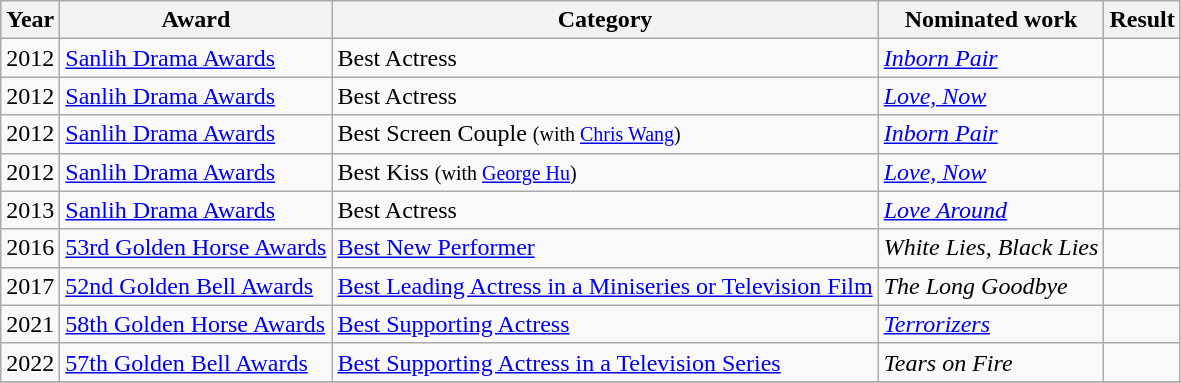<table class="wikitable sortable">
<tr>
<th>Year</th>
<th>Award</th>
<th>Category</th>
<th>Nominated work</th>
<th>Result</th>
</tr>
<tr>
<td>2012</td>
<td><a href='#'>Sanlih Drama Awards</a></td>
<td>Best Actress</td>
<td><em><a href='#'>Inborn Pair</a></em></td>
<td></td>
</tr>
<tr>
<td>2012</td>
<td><a href='#'>Sanlih Drama Awards</a></td>
<td>Best Actress</td>
<td><em><a href='#'>Love, Now</a></em></td>
<td></td>
</tr>
<tr>
<td>2012</td>
<td><a href='#'>Sanlih Drama Awards</a></td>
<td>Best Screen Couple <small>(with <a href='#'>Chris Wang</a>)</small></td>
<td><em><a href='#'>Inborn Pair</a></em></td>
<td></td>
</tr>
<tr>
<td>2012</td>
<td><a href='#'>Sanlih Drama Awards</a></td>
<td>Best Kiss <small>(with <a href='#'>George Hu</a>)</small></td>
<td><em><a href='#'>Love, Now</a></em></td>
<td></td>
</tr>
<tr>
<td>2013</td>
<td><a href='#'>Sanlih Drama Awards</a></td>
<td>Best Actress</td>
<td><em><a href='#'>Love Around</a></em></td>
<td></td>
</tr>
<tr>
<td>2016</td>
<td><a href='#'>53rd Golden Horse Awards</a></td>
<td><a href='#'>Best New Performer</a></td>
<td><em>White Lies, Black Lies</em></td>
<td></td>
</tr>
<tr>
<td>2017</td>
<td><a href='#'>52nd Golden Bell Awards</a></td>
<td><a href='#'>Best Leading Actress in a Miniseries or Television Film</a></td>
<td><em>The Long Goodbye</em></td>
<td></td>
</tr>
<tr>
<td>2021</td>
<td><a href='#'>58th Golden Horse Awards</a></td>
<td><a href='#'>Best Supporting Actress</a></td>
<td><em><a href='#'>Terrorizers</a></em></td>
<td></td>
</tr>
<tr>
<td>2022</td>
<td><a href='#'>57th Golden Bell Awards</a></td>
<td><a href='#'>Best Supporting Actress in a Television Series</a></td>
<td><em>Tears on Fire</em></td>
<td></td>
</tr>
<tr>
</tr>
</table>
